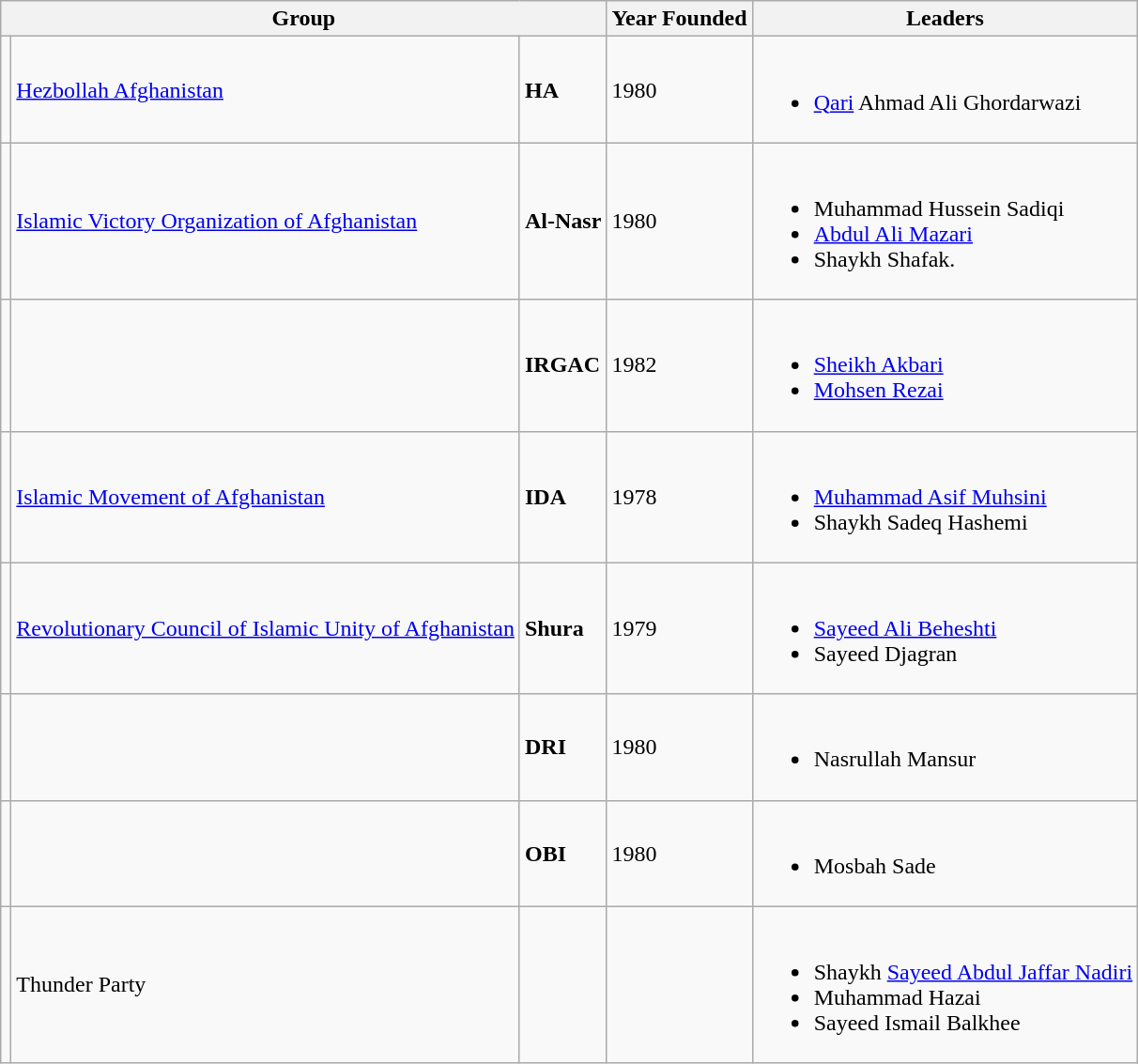<table class="wikitable sortable">
<tr>
<th colspan="3">Group</th>
<th>Year Founded</th>
<th>Leaders</th>
</tr>
<tr>
<td></td>
<td><a href='#'>Hezbollah Afghanistan</a></td>
<td><strong>HA</strong></td>
<td>1980</td>
<td><br><ul><li><a href='#'>Qari</a> Ahmad Ali Ghordarwazi</li></ul></td>
</tr>
<tr>
<td></td>
<td><a href='#'>Islamic Victory Organization of Afghanistan</a></td>
<td><strong>Al-Nasr</strong></td>
<td>1980</td>
<td><br><ul><li>Muhammad Hussein Sadiqi</li><li><a href='#'>Abdul Ali Mazari</a></li><li>Shaykh Shafak.</li></ul></td>
</tr>
<tr>
<td></td>
<td></td>
<td><strong>IRGAC</strong></td>
<td>1982</td>
<td><br><ul><li><a href='#'>Sheikh Akbari</a></li><li><a href='#'>Mohsen Rezai</a></li></ul></td>
</tr>
<tr>
<td></td>
<td><a href='#'>Islamic Movement of Afghanistan</a></td>
<td><strong>IDA</strong></td>
<td>1978</td>
<td><br><ul><li><a href='#'>Muhammad Asif Muhsini</a></li><li>Shaykh Sadeq Hashemi</li></ul></td>
</tr>
<tr>
<td></td>
<td><a href='#'>Revolutionary Council of Islamic Unity of Afghanistan</a></td>
<td><strong>Shura</strong></td>
<td>1979</td>
<td><br><ul><li><a href='#'>Sayeed Ali Beheshti</a></li><li>Sayeed Djagran</li></ul></td>
</tr>
<tr>
<td></td>
<td></td>
<td><strong>DRI</strong></td>
<td>1980</td>
<td><br><ul><li>Nasrullah Mansur</li></ul></td>
</tr>
<tr>
<td></td>
<td></td>
<td><strong>OBI</strong></td>
<td>1980</td>
<td><br><ul><li>Mosbah Sade</li></ul></td>
</tr>
<tr>
<td></td>
<td>Thunder Party</td>
<td></td>
<td></td>
<td><br><ul><li>Shaykh <a href='#'>Sayeed Abdul Jaffar Nadiri</a></li><li>Muhammad Hazai</li><li>Sayeed Ismail Balkhee</li></ul></td>
</tr>
</table>
